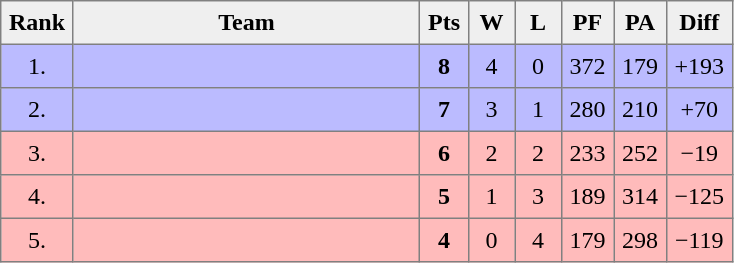<table style=border-collapse:collapse border=1 cellspacing=0 cellpadding=5>
<tr align=center bgcolor=#efefef>
<th width=20>Rank</th>
<th width=220>Team</th>
<th width=20>Pts</th>
<th width=20>W</th>
<th width=20>L</th>
<th width=20>PF</th>
<th width=20>PA</th>
<th width=20>Diff</th>
</tr>
<tr align=center bgcolor="#BBBBFF">
<td>1.</td>
<td align=left></td>
<td><strong>8</strong></td>
<td>4</td>
<td>0</td>
<td>372</td>
<td>179</td>
<td>+193</td>
</tr>
<tr align=center bgcolor="#BBBBFF">
<td>2.</td>
<td align=left></td>
<td><strong>7</strong></td>
<td>3</td>
<td>1</td>
<td>280</td>
<td>210</td>
<td>+70</td>
</tr>
<tr align=center bgcolor="#ffbbbb">
<td>3.</td>
<td align=left></td>
<td><strong>6</strong></td>
<td>2</td>
<td>2</td>
<td>233</td>
<td>252</td>
<td>−19</td>
</tr>
<tr align=center bgcolor="#ffbbbb">
<td>4.</td>
<td align=left></td>
<td><strong>5</strong></td>
<td>1</td>
<td>3</td>
<td>189</td>
<td>314</td>
<td>−125</td>
</tr>
<tr align=center bgcolor="#ffbbbb">
<td>5.</td>
<td align=left></td>
<td><strong>4</strong></td>
<td>0</td>
<td>4</td>
<td>179</td>
<td>298</td>
<td>−119</td>
</tr>
</table>
